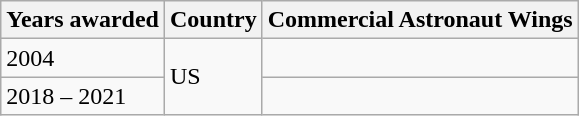<table class="wikitable">
<tr>
<th>Years awarded</th>
<th>Country</th>
<th>Commercial Astronaut Wings</th>
</tr>
<tr>
<td>2004</td>
<td rowspan="2">US</td>
<td></td>
</tr>
<tr>
<td>2018 – 2021</td>
<td></td>
</tr>
</table>
